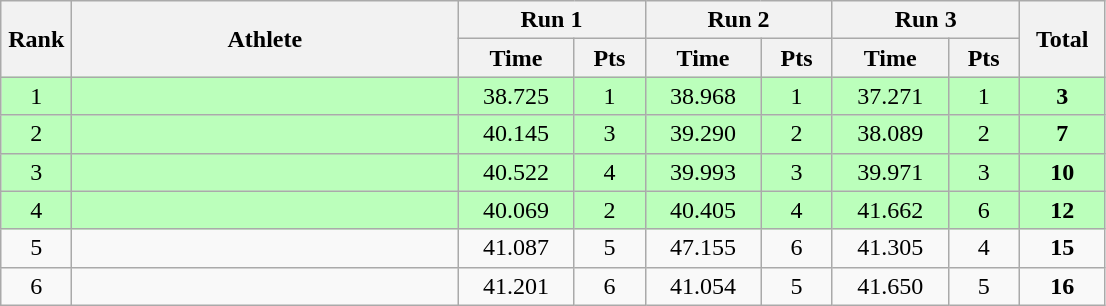<table class=wikitable style="text-align:center">
<tr>
<th rowspan="2" width=40>Rank</th>
<th rowspan="2" width=250>Athlete</th>
<th colspan="2">Run 1</th>
<th colspan="2">Run 2</th>
<th colspan="2">Run 3</th>
<th rowspan="2" width=50>Total</th>
</tr>
<tr>
<th width=70>Time</th>
<th width=40>Pts</th>
<th width=70>Time</th>
<th width=40>Pts</th>
<th width=70>Time</th>
<th width=40>Pts</th>
</tr>
<tr bgcolor=bbffbb>
<td>1</td>
<td align=left></td>
<td>38.725</td>
<td>1</td>
<td>38.968</td>
<td>1</td>
<td>37.271</td>
<td>1</td>
<td><strong>3</strong></td>
</tr>
<tr bgcolor=bbffbb>
<td>2</td>
<td align=left></td>
<td>40.145</td>
<td>3</td>
<td>39.290</td>
<td>2</td>
<td>38.089</td>
<td>2</td>
<td><strong>7</strong></td>
</tr>
<tr bgcolor=bbffbb>
<td>3</td>
<td align=left></td>
<td>40.522</td>
<td>4</td>
<td>39.993</td>
<td>3</td>
<td>39.971</td>
<td>3</td>
<td><strong>10</strong></td>
</tr>
<tr bgcolor=bbffbb>
<td>4</td>
<td align=left></td>
<td>40.069</td>
<td>2</td>
<td>40.405</td>
<td>4</td>
<td>41.662</td>
<td>6</td>
<td><strong>12</strong></td>
</tr>
<tr>
<td>5</td>
<td align=left></td>
<td>41.087</td>
<td>5</td>
<td>47.155</td>
<td>6</td>
<td>41.305</td>
<td>4</td>
<td><strong>15</strong></td>
</tr>
<tr>
<td>6</td>
<td align=left></td>
<td>41.201</td>
<td>6</td>
<td>41.054</td>
<td>5</td>
<td>41.650</td>
<td>5</td>
<td><strong>16</strong></td>
</tr>
</table>
